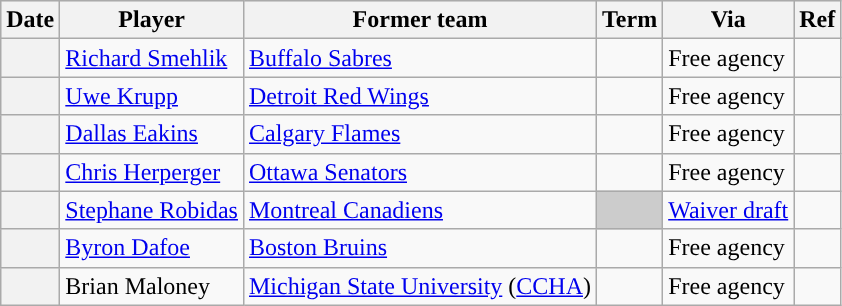<table class="wikitable plainrowheaders">
<tr style="background:#ddd; text-align:center;">
<th>Date</th>
<th>Player</th>
<th>Former team</th>
<th>Term</th>
<th>Via</th>
<th>Ref</th>
</tr>
<tr>
<th scope="row"></th>
<td><a href='#'>Richard Smehlik</a></td>
<td><a href='#'>Buffalo Sabres</a></td>
<td></td>
<td>Free agency</td>
<td></td>
</tr>
<tr>
<th scope="row"></th>
<td><a href='#'>Uwe Krupp</a></td>
<td><a href='#'>Detroit Red Wings</a></td>
<td></td>
<td>Free agency</td>
<td></td>
</tr>
<tr>
<th scope="row"></th>
<td><a href='#'>Dallas Eakins</a></td>
<td><a href='#'>Calgary Flames</a></td>
<td></td>
<td>Free agency</td>
<td></td>
</tr>
<tr>
<th scope="row"></th>
<td><a href='#'>Chris Herperger</a></td>
<td><a href='#'>Ottawa Senators</a></td>
<td></td>
<td>Free agency</td>
<td></td>
</tr>
<tr>
<th scope="row"></th>
<td><a href='#'>Stephane Robidas</a></td>
<td><a href='#'>Montreal Canadiens</a></td>
<td style="background:#ccc"></td>
<td><a href='#'>Waiver draft</a></td>
<td></td>
</tr>
<tr>
<th scope="row"></th>
<td><a href='#'>Byron Dafoe</a></td>
<td><a href='#'>Boston Bruins</a></td>
<td></td>
<td>Free agency</td>
<td></td>
</tr>
<tr>
<th scope="row"></th>
<td>Brian Maloney</td>
<td><a href='#'>Michigan State University</a> (<a href='#'>CCHA</a>)</td>
<td></td>
<td>Free agency</td>
<td></td>
</tr>
</table>
